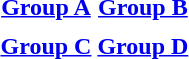<table>
<tr valign=top>
<th align="center"><a href='#'>Group A</a></th>
<th align="center"><a href='#'>Group B</a></th>
</tr>
<tr valign=top>
<td align="left"></td>
<td align="left"></td>
</tr>
<tr valign=top>
<th align="center"><a href='#'>Group C</a></th>
<th align="center"><a href='#'>Group D</a></th>
</tr>
<tr valign=top>
<td align="left"></td>
<td align="left"></td>
</tr>
</table>
